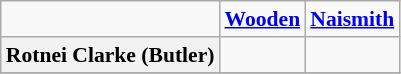<table class="wikitable" style="white-space:nowrap; font-size:90%;">
<tr>
<td></td>
<td><strong><a href='#'>Wooden</a></strong></td>
<td><strong><a href='#'>Naismith</a></strong></td>
</tr>
<tr>
<th>Rotnei Clarke (Butler)</th>
<td></td>
<td></td>
</tr>
<tr>
</tr>
</table>
